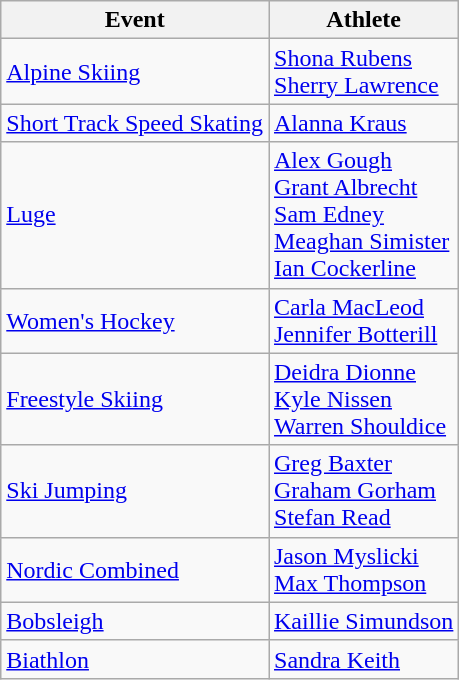<table class="wikitable">
<tr>
<th>Event</th>
<th>Athlete</th>
</tr>
<tr>
<td><a href='#'>Alpine Skiing</a></td>
<td><a href='#'>Shona Rubens</a><br><a href='#'>Sherry Lawrence</a></td>
</tr>
<tr>
<td><a href='#'>Short Track Speed Skating</a></td>
<td><a href='#'>Alanna Kraus</a></td>
</tr>
<tr>
<td><a href='#'>Luge</a></td>
<td><a href='#'>Alex Gough</a><br><a href='#'>Grant Albrecht</a><br><a href='#'>Sam Edney</a><br><a href='#'>Meaghan Simister</a><br><a href='#'>Ian Cockerline</a></td>
</tr>
<tr>
<td><a href='#'>Women's Hockey</a></td>
<td><a href='#'>Carla MacLeod</a><br><a href='#'>Jennifer Botterill</a></td>
</tr>
<tr>
<td><a href='#'>Freestyle Skiing</a></td>
<td><a href='#'>Deidra Dionne</a><br><a href='#'>Kyle Nissen</a><br><a href='#'>Warren Shouldice</a></td>
</tr>
<tr>
<td><a href='#'>Ski Jumping</a></td>
<td><a href='#'>Greg Baxter</a><br><a href='#'>Graham Gorham</a><br><a href='#'>Stefan Read</a></td>
</tr>
<tr>
<td><a href='#'>Nordic Combined</a></td>
<td><a href='#'>Jason Myslicki</a><br><a href='#'>Max Thompson</a></td>
</tr>
<tr>
<td><a href='#'>Bobsleigh</a></td>
<td><a href='#'>Kaillie Simundson</a></td>
</tr>
<tr>
<td><a href='#'>Biathlon</a></td>
<td><a href='#'>Sandra Keith</a></td>
</tr>
</table>
